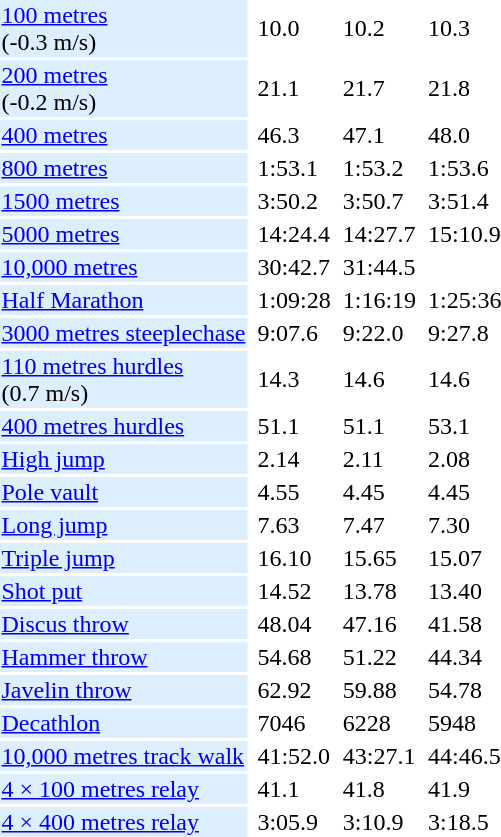<table>
<tr>
<td bgcolor = DDEEFF><a href='#'>100 metres</a> <br> (-0.3 m/s)</td>
<td></td>
<td>10.0</td>
<td></td>
<td>10.2</td>
<td></td>
<td>10.3</td>
</tr>
<tr>
<td bgcolor = DDEEFF><a href='#'>200 metres</a> <br> (-0.2 m/s)</td>
<td></td>
<td>21.1</td>
<td></td>
<td>21.7</td>
<td></td>
<td>21.8</td>
</tr>
<tr>
<td bgcolor = DDEEFF><a href='#'>400 metres</a></td>
<td></td>
<td>46.3</td>
<td></td>
<td>47.1</td>
<td></td>
<td>48.0</td>
</tr>
<tr>
<td bgcolor = DDEEFF><a href='#'>800 metres</a></td>
<td></td>
<td>1:53.1</td>
<td></td>
<td>1:53.2</td>
<td></td>
<td>1:53.6</td>
</tr>
<tr>
<td bgcolor = DDEEFF><a href='#'>1500 metres</a></td>
<td></td>
<td>3:50.2</td>
<td></td>
<td>3:50.7</td>
<td></td>
<td>3:51.4</td>
</tr>
<tr>
<td bgcolor = DDEEFF><a href='#'>5000 metres</a></td>
<td></td>
<td>14:24.4</td>
<td></td>
<td>14:27.7</td>
<td></td>
<td>15:10.9</td>
</tr>
<tr>
<td bgcolor = DDEEFF><a href='#'>10,000 metres</a></td>
<td></td>
<td>30:42.7</td>
<td></td>
<td>31:44.5</td>
<td></td>
<td></td>
</tr>
<tr>
<td bgcolor = DDEEFF><a href='#'>Half Marathon</a></td>
<td></td>
<td>1:09:28</td>
<td></td>
<td>1:16:19</td>
<td></td>
<td>1:25:36</td>
</tr>
<tr>
<td bgcolor = DDEEFF><a href='#'>3000 metres steeplechase</a></td>
<td></td>
<td>9:07.6</td>
<td></td>
<td>9:22.0</td>
<td></td>
<td>9:27.8</td>
</tr>
<tr>
<td bgcolor = DDEEFF><a href='#'>110 metres hurdles</a> <br> (0.7 m/s)</td>
<td></td>
<td>14.3</td>
<td></td>
<td>14.6</td>
<td></td>
<td>14.6</td>
</tr>
<tr>
<td bgcolor = DDEEFF><a href='#'>400 metres hurdles</a></td>
<td></td>
<td>51.1</td>
<td></td>
<td>51.1</td>
<td></td>
<td>53.1</td>
</tr>
<tr>
<td bgcolor = DDEEFF><a href='#'>High jump</a></td>
<td></td>
<td>2.14</td>
<td></td>
<td>2.11</td>
<td></td>
<td>2.08</td>
</tr>
<tr>
<td bgcolor = DDEEFF><a href='#'>Pole vault</a></td>
<td></td>
<td>4.55</td>
<td></td>
<td>4.45</td>
<td></td>
<td>4.45</td>
</tr>
<tr>
<td bgcolor = DDEEFF><a href='#'>Long jump</a></td>
<td></td>
<td>7.63</td>
<td></td>
<td>7.47</td>
<td></td>
<td>7.30</td>
</tr>
<tr>
<td bgcolor = DDEEFF><a href='#'>Triple jump</a></td>
<td></td>
<td>16.10</td>
<td></td>
<td>15.65</td>
<td></td>
<td>15.07</td>
</tr>
<tr>
<td bgcolor = DDEEFF><a href='#'>Shot put</a></td>
<td></td>
<td>14.52</td>
<td></td>
<td>13.78</td>
<td></td>
<td>13.40</td>
</tr>
<tr>
<td bgcolor = DDEEFF><a href='#'>Discus throw</a></td>
<td></td>
<td>48.04</td>
<td></td>
<td>47.16</td>
<td></td>
<td>41.58</td>
</tr>
<tr>
<td bgcolor = DDEEFF><a href='#'>Hammer throw</a></td>
<td></td>
<td>54.68</td>
<td></td>
<td>51.22</td>
<td></td>
<td>44.34</td>
</tr>
<tr>
<td bgcolor = DDEEFF><a href='#'>Javelin throw</a></td>
<td></td>
<td>62.92</td>
<td></td>
<td>59.88</td>
<td></td>
<td>54.78</td>
</tr>
<tr>
<td bgcolor = DDEEFF><a href='#'>Decathlon</a></td>
<td></td>
<td>7046</td>
<td></td>
<td>6228</td>
<td></td>
<td>5948</td>
</tr>
<tr>
<td bgcolor = DDEEFF><a href='#'>10,000 metres track walk</a></td>
<td></td>
<td>41:52.0</td>
<td></td>
<td>43:27.1</td>
<td></td>
<td>44:46.5</td>
</tr>
<tr>
<td bgcolor = DDEEFF><a href='#'>4 × 100 metres relay</a></td>
<td></td>
<td>41.1</td>
<td></td>
<td>41.8</td>
<td></td>
<td>41.9</td>
</tr>
<tr>
<td bgcolor = DDEEFF><a href='#'>4 × 400 metres relay</a></td>
<td></td>
<td>3:05.9</td>
<td></td>
<td>3:10.9</td>
<td></td>
<td>3:18.5</td>
</tr>
</table>
